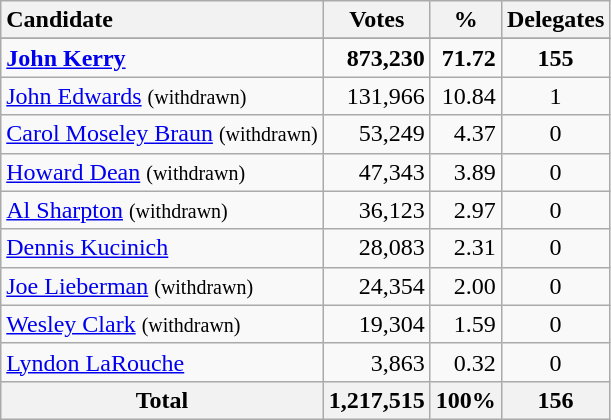<table class="wikitable sortable plainrowheaders" style="text-align:right;">
<tr>
<th style="text-align:left;">Candidate</th>
<th>Votes</th>
<th>%</th>
<th>Delegates</th>
</tr>
<tr>
</tr>
<tr>
<td style="text-align:left;"><strong><a href='#'>John Kerry</a></strong></td>
<td><strong>873,230</strong></td>
<td><strong>71.72</strong></td>
<td style="text-align:center;"><strong>155</strong></td>
</tr>
<tr>
<td style="text-align:left;"><a href='#'>John Edwards</a> <small>(withdrawn)</small></td>
<td>131,966</td>
<td>10.84</td>
<td style="text-align:center;">1</td>
</tr>
<tr>
<td style="text-align:left;"><a href='#'>Carol Moseley Braun</a> <small>(withdrawn)</small></td>
<td>53,249</td>
<td>4.37</td>
<td style="text-align:center;">0</td>
</tr>
<tr>
<td style="text-align:left;"><a href='#'>Howard Dean</a> <small>(withdrawn)</small></td>
<td>47,343</td>
<td>3.89</td>
<td style="text-align:center;">0</td>
</tr>
<tr>
<td style="text-align:left;"><a href='#'>Al Sharpton</a> <small>(withdrawn)</small></td>
<td>36,123</td>
<td>2.97</td>
<td style="text-align:center;">0</td>
</tr>
<tr>
<td style="text-align:left;"><a href='#'>Dennis Kucinich</a></td>
<td>28,083</td>
<td>2.31</td>
<td style="text-align:center;">0</td>
</tr>
<tr>
<td style="text-align:left;"><a href='#'>Joe Lieberman</a> <small>(withdrawn)</small></td>
<td>24,354</td>
<td>2.00</td>
<td style="text-align:center;">0</td>
</tr>
<tr>
<td style="text-align:left;"><a href='#'>Wesley Clark</a> <small>(withdrawn)</small></td>
<td>19,304</td>
<td>1.59</td>
<td style="text-align:center;">0</td>
</tr>
<tr>
<td style="text-align:left;"><a href='#'>Lyndon LaRouche</a></td>
<td>3,863</td>
<td>0.32</td>
<td style="text-align:center;">0</td>
</tr>
<tr class="sortbottom">
<th>Total</th>
<th>1,217,515</th>
<th>100%</th>
<th>156</th>
</tr>
</table>
